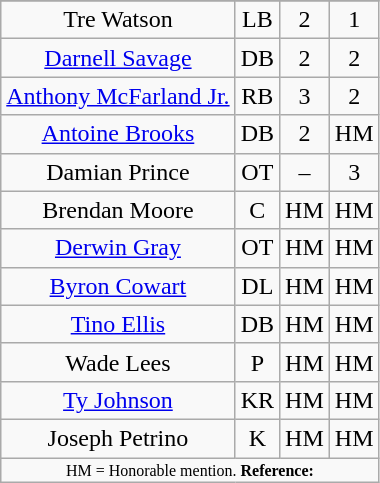<table class="wikitable sortable sortable" style="text-align: center">
<tr align=center>
</tr>
<tr>
<td>Tre Watson</td>
<td>LB</td>
<td>2</td>
<td>1</td>
</tr>
<tr>
<td><a href='#'>Darnell Savage</a></td>
<td>DB</td>
<td>2</td>
<td>2</td>
</tr>
<tr>
<td><a href='#'>Anthony McFarland Jr.</a></td>
<td>RB</td>
<td>3</td>
<td>2</td>
</tr>
<tr>
<td><a href='#'>Antoine Brooks</a></td>
<td>DB</td>
<td>2</td>
<td>HM</td>
</tr>
<tr>
<td>Damian Prince</td>
<td>OT</td>
<td>–</td>
<td>3</td>
</tr>
<tr>
<td>Brendan Moore</td>
<td>C</td>
<td>HM</td>
<td>HM</td>
</tr>
<tr>
<td><a href='#'>Derwin Gray</a></td>
<td>OT</td>
<td>HM</td>
<td>HM</td>
</tr>
<tr>
<td><a href='#'>Byron Cowart</a></td>
<td>DL</td>
<td>HM</td>
<td>HM</td>
</tr>
<tr>
<td><a href='#'>Tino Ellis</a></td>
<td>DB</td>
<td>HM</td>
<td>HM</td>
</tr>
<tr>
<td>Wade Lees</td>
<td>P</td>
<td>HM</td>
<td>HM</td>
</tr>
<tr>
<td><a href='#'>Ty Johnson</a></td>
<td>KR</td>
<td>HM</td>
<td>HM</td>
</tr>
<tr>
<td>Joseph Petrino</td>
<td>K</td>
<td>HM</td>
<td>HM</td>
</tr>
<tr>
<td colspan="4"  style="font-size:8pt; text-align:center;">HM = Honorable mention. <strong>Reference:</strong></td>
</tr>
</table>
